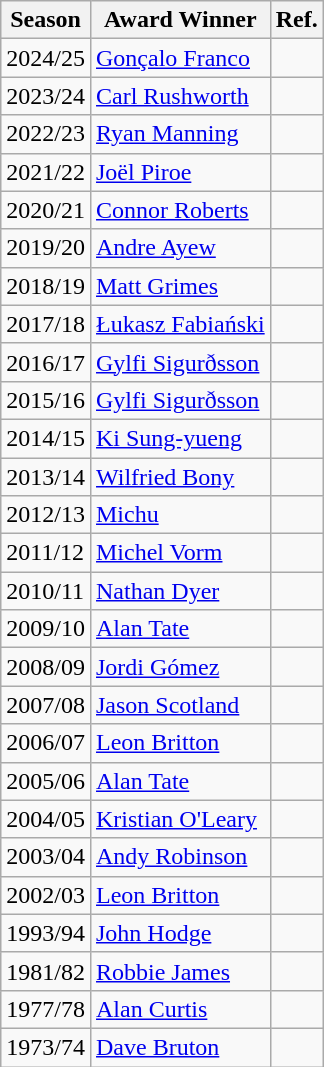<table class="wikitable">
<tr>
<th>Season</th>
<th>Award Winner</th>
<th>Ref.</th>
</tr>
<tr>
<td>2024/25</td>
<td><a href='#'>Gonçalo Franco</a></td>
<td></td>
</tr>
<tr>
<td>2023/24</td>
<td><a href='#'>Carl Rushworth</a></td>
<td></td>
</tr>
<tr>
<td>2022/23</td>
<td><a href='#'>Ryan Manning</a></td>
<td></td>
</tr>
<tr>
<td>2021/22</td>
<td><a href='#'>Joël Piroe</a></td>
<td></td>
</tr>
<tr>
<td>2020/21</td>
<td><a href='#'>Connor Roberts</a></td>
<td></td>
</tr>
<tr>
<td>2019/20</td>
<td><a href='#'>Andre Ayew</a></td>
<td></td>
</tr>
<tr>
<td>2018/19</td>
<td><a href='#'>Matt Grimes</a></td>
<td></td>
</tr>
<tr>
<td>2017/18</td>
<td><a href='#'>Łukasz Fabiański</a></td>
<td></td>
</tr>
<tr>
<td>2016/17</td>
<td><a href='#'>Gylfi Sigurðsson</a></td>
<td></td>
</tr>
<tr>
<td>2015/16</td>
<td><a href='#'>Gylfi Sigurðsson</a></td>
<td></td>
</tr>
<tr>
<td>2014/15</td>
<td><a href='#'>Ki Sung-yueng</a></td>
<td></td>
</tr>
<tr>
<td>2013/14</td>
<td><a href='#'>Wilfried Bony</a></td>
<td></td>
</tr>
<tr>
<td>2012/13</td>
<td><a href='#'>Michu</a></td>
<td></td>
</tr>
<tr>
<td>2011/12</td>
<td><a href='#'>Michel Vorm</a></td>
<td></td>
</tr>
<tr>
<td>2010/11</td>
<td><a href='#'>Nathan Dyer</a></td>
<td></td>
</tr>
<tr>
<td>2009/10</td>
<td><a href='#'>Alan Tate</a></td>
<td></td>
</tr>
<tr>
<td>2008/09</td>
<td><a href='#'>Jordi Gómez</a></td>
<td></td>
</tr>
<tr>
<td>2007/08</td>
<td><a href='#'>Jason Scotland</a></td>
<td></td>
</tr>
<tr>
<td>2006/07</td>
<td><a href='#'>Leon Britton</a></td>
<td></td>
</tr>
<tr>
<td>2005/06</td>
<td><a href='#'>Alan Tate</a></td>
<td></td>
</tr>
<tr>
<td>2004/05</td>
<td><a href='#'>Kristian O'Leary</a></td>
<td></td>
</tr>
<tr>
<td>2003/04</td>
<td><a href='#'>Andy Robinson</a></td>
<td></td>
</tr>
<tr>
<td>2002/03</td>
<td><a href='#'>Leon Britton</a></td>
<td></td>
</tr>
<tr>
<td>1993/94</td>
<td><a href='#'>John Hodge</a></td>
<td></td>
</tr>
<tr>
<td>1981/82</td>
<td><a href='#'>Robbie James</a></td>
<td></td>
</tr>
<tr>
<td>1977/78</td>
<td><a href='#'>Alan Curtis</a></td>
<td></td>
</tr>
<tr>
<td>1973/74</td>
<td><a href='#'>Dave Bruton</a></td>
<td></td>
</tr>
</table>
